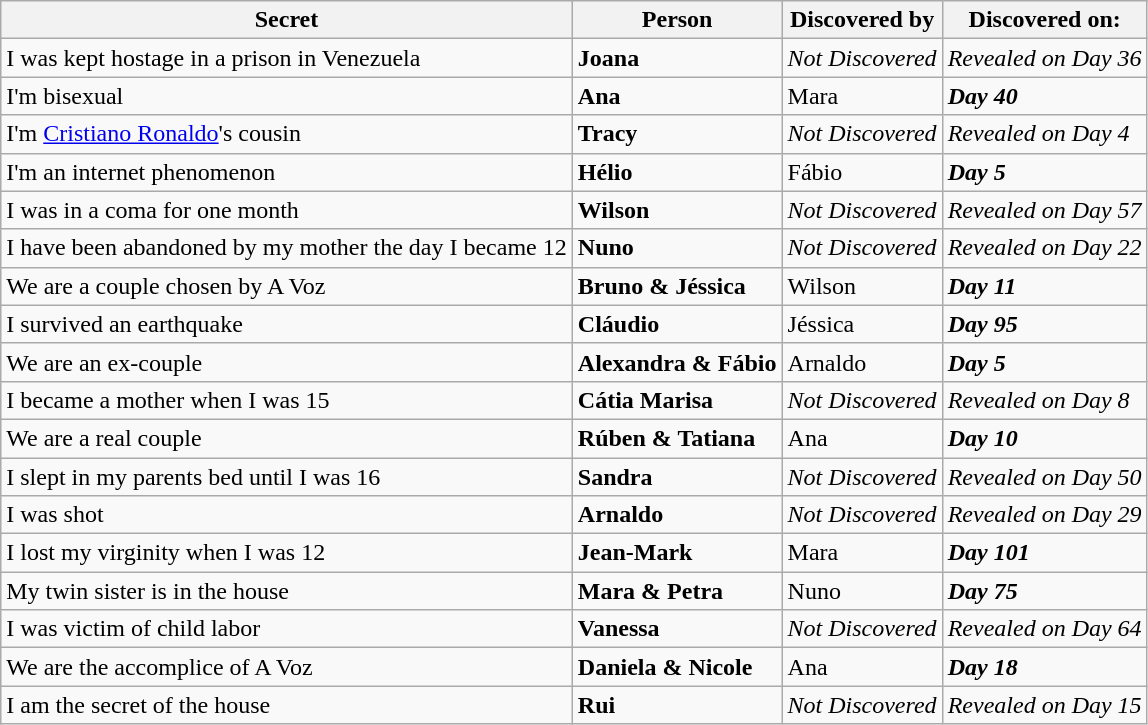<table class="wikitable">
<tr>
<th>Secret</th>
<th>Person</th>
<th>Discovered by</th>
<th>Discovered on:</th>
</tr>
<tr>
<td>I was kept hostage in a prison in Venezuela</td>
<td><strong>Joana</strong></td>
<td><em>Not Discovered</em></td>
<td><em>Revealed on Day 36</em></td>
</tr>
<tr>
<td>I'm bisexual</td>
<td><strong>Ana</strong></td>
<td>Mara</td>
<td><strong><em>Day 40</em></strong></td>
</tr>
<tr>
<td>I'm <a href='#'>Cristiano Ronaldo</a>'s cousin</td>
<td><strong>Tracy</strong></td>
<td><em>Not Discovered</em></td>
<td><em>Revealed on Day 4</em></td>
</tr>
<tr>
<td>I'm an internet phenomenon</td>
<td><strong>Hélio</strong></td>
<td>Fábio</td>
<td><strong><em>Day 5</em></strong></td>
</tr>
<tr>
<td>I was in a coma for one month</td>
<td><strong>Wilson</strong></td>
<td><em>Not Discovered</em></td>
<td><em>Revealed on Day 57</em></td>
</tr>
<tr>
<td>I have been abandoned by my mother the day I became 12</td>
<td><strong>Nuno</strong></td>
<td><em>Not Discovered</em></td>
<td><em>Revealed on Day 22</em></td>
</tr>
<tr>
<td>We are a couple chosen by A Voz</td>
<td><strong>Bruno & Jéssica </strong></td>
<td>Wilson</td>
<td><strong><em>Day 11</em></strong></td>
</tr>
<tr>
<td>I survived an earthquake</td>
<td><strong>Cláudio</strong></td>
<td>Jéssica</td>
<td><strong><em>Day 95</em></strong></td>
</tr>
<tr>
<td>We are an ex-couple</td>
<td><strong>Alexandra & Fábio</strong></td>
<td>Arnaldo</td>
<td><strong><em>Day 5</em></strong></td>
</tr>
<tr>
<td>I became a mother when I was 15</td>
<td><strong>Cátia Marisa</strong></td>
<td><em>Not Discovered</em></td>
<td><em>Revealed on Day 8</em></td>
</tr>
<tr>
<td>We are a real couple</td>
<td><strong>Rúben & Tatiana</strong></td>
<td>Ana</td>
<td><strong><em>Day 10</em></strong></td>
</tr>
<tr>
<td>I slept in my parents bed until I was 16</td>
<td><strong>Sandra</strong></td>
<td><em>Not Discovered</em></td>
<td><em>Revealed on Day 50</em></td>
</tr>
<tr>
<td>I was shot</td>
<td><strong>Arnaldo</strong></td>
<td><em>Not Discovered</em></td>
<td><em>Revealed on Day 29</em></td>
</tr>
<tr>
<td>I lost my virginity when I was 12</td>
<td><strong>Jean-Mark</strong></td>
<td>Mara</td>
<td><strong><em>Day 101</em></strong></td>
</tr>
<tr>
<td>My twin sister is in the house</td>
<td><strong>Mara & Petra</strong></td>
<td>Nuno</td>
<td><strong><em>Day 75</em></strong></td>
</tr>
<tr>
<td>I was victim of child labor</td>
<td><strong>Vanessa</strong></td>
<td><em>Not Discovered</em></td>
<td><em>Revealed on Day 64</em></td>
</tr>
<tr>
<td>We are the accomplice of A Voz</td>
<td><strong>Daniela & Nicole</strong></td>
<td>Ana</td>
<td><strong><em>Day 18</em></strong></td>
</tr>
<tr>
<td>I am the secret of the house</td>
<td><strong>Rui</strong></td>
<td><em>Not Discovered</em></td>
<td><em>Revealed on Day 15</em></td>
</tr>
</table>
